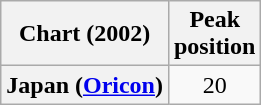<table class="wikitable sortable plainrowheaders">
<tr>
<th scope="col">Chart (2002)</th>
<th scope="col">Peak<br>position</th>
</tr>
<tr>
<th scope="row">Japan (<a href='#'>Oricon</a>)</th>
<td style="text-align:center;">20</td>
</tr>
</table>
